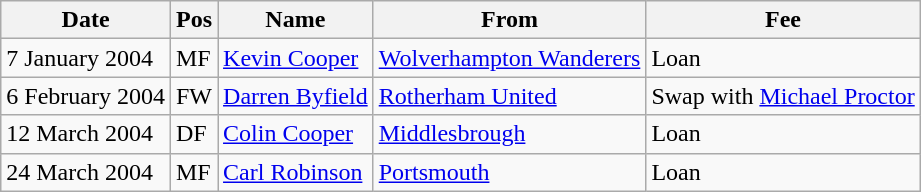<table class="wikitable">
<tr>
<th>Date</th>
<th>Pos</th>
<th>Name</th>
<th>From</th>
<th>Fee</th>
</tr>
<tr>
<td>7 January 2004</td>
<td>MF</td>
<td> <a href='#'>Kevin Cooper</a></td>
<td> <a href='#'>Wolverhampton Wanderers</a></td>
<td>Loan</td>
</tr>
<tr>
<td>6 February 2004</td>
<td>FW</td>
<td> <a href='#'>Darren Byfield</a></td>
<td> <a href='#'>Rotherham United</a></td>
<td>Swap with <a href='#'>Michael Proctor</a></td>
</tr>
<tr>
<td>12 March 2004</td>
<td>DF</td>
<td> <a href='#'>Colin Cooper</a></td>
<td> <a href='#'>Middlesbrough</a></td>
<td>Loan</td>
</tr>
<tr>
<td>24 March 2004</td>
<td>MF</td>
<td> <a href='#'>Carl Robinson</a></td>
<td> <a href='#'>Portsmouth</a></td>
<td>Loan</td>
</tr>
</table>
